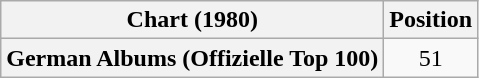<table class="wikitable plainrowheaders" style="text-align:center">
<tr>
<th scope="col">Chart (1980)</th>
<th scope="col">Position</th>
</tr>
<tr>
<th scope="row">German Albums (Offizielle Top 100)</th>
<td>51</td>
</tr>
</table>
